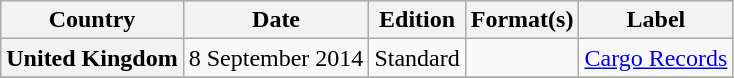<table class="wikitable plainrowheaders">
<tr>
<th scope="col">Country</th>
<th scope="col">Date</th>
<th scope="col">Edition</th>
<th scope="col">Format(s)</th>
<th scope="col">Label</th>
</tr>
<tr>
<th scope="row">United Kingdom</th>
<td>8 September 2014</td>
<td>Standard</td>
<td></td>
<td><a href='#'>Cargo Records</a></td>
</tr>
<tr>
</tr>
</table>
